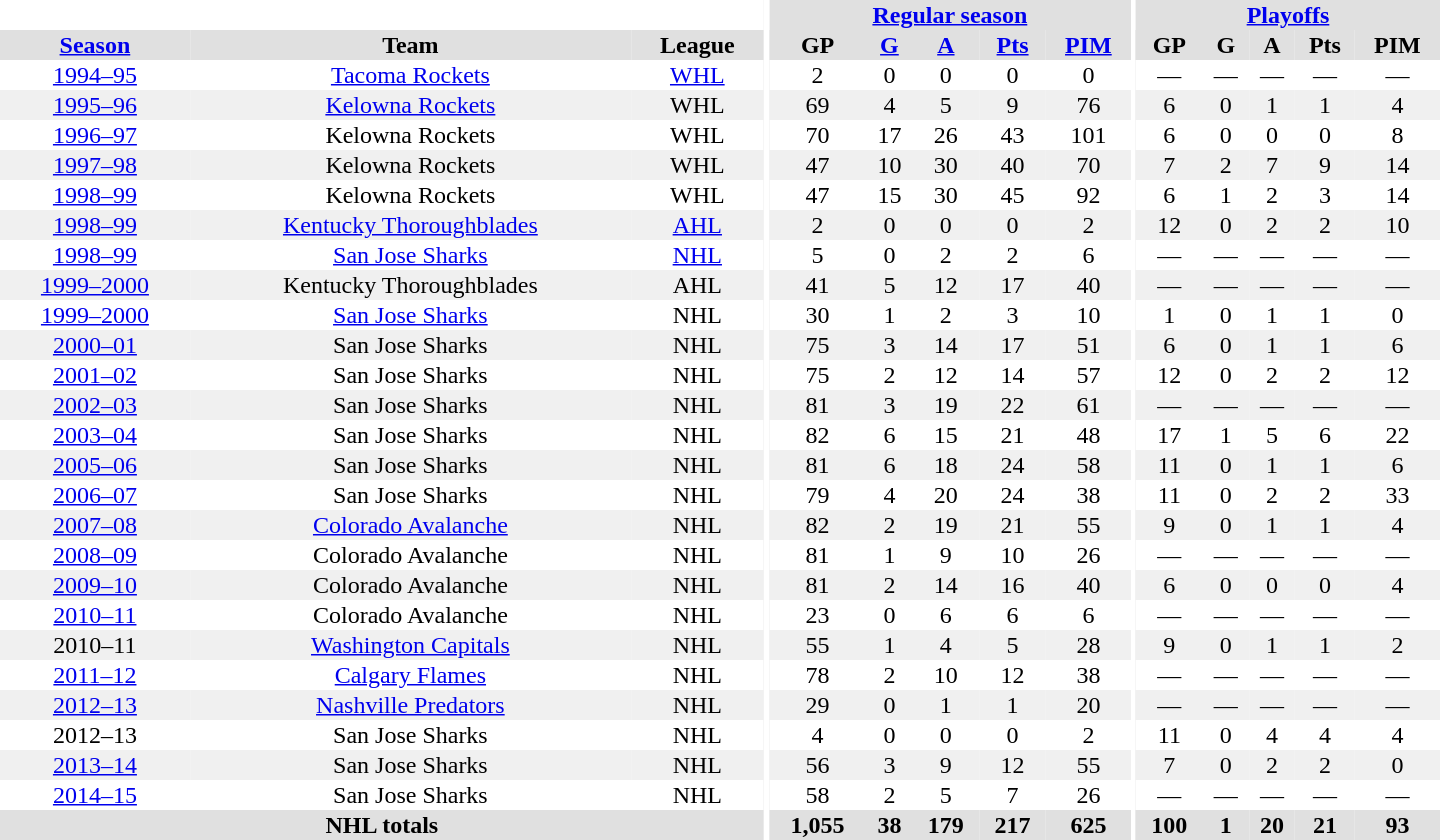<table border="0" cellpadding="1" cellspacing="0" style="text-align:center; width:60em">
<tr bgcolor="#e0e0e0">
<th colspan="3" bgcolor="#ffffff"></th>
<th rowspan="99" bgcolor="#ffffff"></th>
<th colspan="5"><a href='#'>Regular season</a></th>
<th rowspan="99" bgcolor="#ffffff"></th>
<th colspan="5"><a href='#'>Playoffs</a></th>
</tr>
<tr bgcolor="#e0e0e0">
<th><a href='#'>Season</a></th>
<th>Team</th>
<th>League</th>
<th>GP</th>
<th><a href='#'>G</a></th>
<th><a href='#'>A</a></th>
<th><a href='#'>Pts</a></th>
<th><a href='#'>PIM</a></th>
<th>GP</th>
<th>G</th>
<th>A</th>
<th>Pts</th>
<th>PIM</th>
</tr>
<tr>
<td><a href='#'>1994–95</a></td>
<td><a href='#'>Tacoma Rockets</a></td>
<td><a href='#'>WHL</a></td>
<td>2</td>
<td>0</td>
<td>0</td>
<td>0</td>
<td>0</td>
<td>—</td>
<td>—</td>
<td>—</td>
<td>—</td>
<td>—</td>
</tr>
<tr bgcolor="#f0f0f0">
<td><a href='#'>1995–96</a></td>
<td><a href='#'>Kelowna Rockets</a></td>
<td>WHL</td>
<td>69</td>
<td>4</td>
<td>5</td>
<td>9</td>
<td>76</td>
<td>6</td>
<td>0</td>
<td>1</td>
<td>1</td>
<td>4</td>
</tr>
<tr>
<td><a href='#'>1996–97</a></td>
<td>Kelowna Rockets</td>
<td>WHL</td>
<td>70</td>
<td>17</td>
<td>26</td>
<td>43</td>
<td>101</td>
<td>6</td>
<td>0</td>
<td>0</td>
<td>0</td>
<td>8</td>
</tr>
<tr bgcolor="#f0f0f0">
<td><a href='#'>1997–98</a></td>
<td>Kelowna Rockets</td>
<td>WHL</td>
<td>47</td>
<td>10</td>
<td>30</td>
<td>40</td>
<td>70</td>
<td>7</td>
<td>2</td>
<td>7</td>
<td>9</td>
<td>14</td>
</tr>
<tr>
<td><a href='#'>1998–99</a></td>
<td>Kelowna Rockets</td>
<td>WHL</td>
<td>47</td>
<td>15</td>
<td>30</td>
<td>45</td>
<td>92</td>
<td>6</td>
<td>1</td>
<td>2</td>
<td>3</td>
<td>14</td>
</tr>
<tr bgcolor="#f0f0f0">
<td><a href='#'>1998–99</a></td>
<td><a href='#'>Kentucky Thoroughblades</a></td>
<td><a href='#'>AHL</a></td>
<td>2</td>
<td>0</td>
<td>0</td>
<td>0</td>
<td>2</td>
<td>12</td>
<td>0</td>
<td>2</td>
<td>2</td>
<td>10</td>
</tr>
<tr>
<td><a href='#'>1998–99</a></td>
<td><a href='#'>San Jose Sharks</a></td>
<td><a href='#'>NHL</a></td>
<td>5</td>
<td>0</td>
<td>2</td>
<td>2</td>
<td>6</td>
<td>—</td>
<td>—</td>
<td>—</td>
<td>—</td>
<td>—</td>
</tr>
<tr bgcolor="#f0f0f0">
<td><a href='#'>1999–2000</a></td>
<td>Kentucky Thoroughblades</td>
<td>AHL</td>
<td>41</td>
<td>5</td>
<td>12</td>
<td>17</td>
<td>40</td>
<td>—</td>
<td>—</td>
<td>—</td>
<td>—</td>
<td>—</td>
</tr>
<tr>
<td><a href='#'>1999–2000</a></td>
<td><a href='#'>San Jose Sharks</a></td>
<td>NHL</td>
<td>30</td>
<td>1</td>
<td>2</td>
<td>3</td>
<td>10</td>
<td>1</td>
<td>0</td>
<td>1</td>
<td>1</td>
<td>0</td>
</tr>
<tr bgcolor="#f0f0f0">
<td><a href='#'>2000–01</a></td>
<td>San Jose Sharks</td>
<td>NHL</td>
<td>75</td>
<td>3</td>
<td>14</td>
<td>17</td>
<td>51</td>
<td>6</td>
<td>0</td>
<td>1</td>
<td>1</td>
<td>6</td>
</tr>
<tr>
<td><a href='#'>2001–02</a></td>
<td>San Jose Sharks</td>
<td>NHL</td>
<td>75</td>
<td>2</td>
<td>12</td>
<td>14</td>
<td>57</td>
<td>12</td>
<td>0</td>
<td>2</td>
<td>2</td>
<td>12</td>
</tr>
<tr bgcolor="#f0f0f0">
<td><a href='#'>2002–03</a></td>
<td>San Jose Sharks</td>
<td>NHL</td>
<td>81</td>
<td>3</td>
<td>19</td>
<td>22</td>
<td>61</td>
<td>—</td>
<td>—</td>
<td>—</td>
<td>—</td>
<td>—</td>
</tr>
<tr>
<td><a href='#'>2003–04</a></td>
<td>San Jose Sharks</td>
<td>NHL</td>
<td>82</td>
<td>6</td>
<td>15</td>
<td>21</td>
<td>48</td>
<td>17</td>
<td>1</td>
<td>5</td>
<td>6</td>
<td>22</td>
</tr>
<tr bgcolor="#f0f0f0">
<td><a href='#'>2005–06</a></td>
<td>San Jose Sharks</td>
<td>NHL</td>
<td>81</td>
<td>6</td>
<td>18</td>
<td>24</td>
<td>58</td>
<td>11</td>
<td>0</td>
<td>1</td>
<td>1</td>
<td>6</td>
</tr>
<tr>
<td><a href='#'>2006–07</a></td>
<td>San Jose Sharks</td>
<td>NHL</td>
<td>79</td>
<td>4</td>
<td>20</td>
<td>24</td>
<td>38</td>
<td>11</td>
<td>0</td>
<td>2</td>
<td>2</td>
<td>33</td>
</tr>
<tr bgcolor="#f0f0f0">
<td><a href='#'>2007–08</a></td>
<td><a href='#'>Colorado Avalanche</a></td>
<td>NHL</td>
<td>82</td>
<td>2</td>
<td>19</td>
<td>21</td>
<td>55</td>
<td>9</td>
<td>0</td>
<td>1</td>
<td>1</td>
<td>4</td>
</tr>
<tr>
<td><a href='#'>2008–09</a></td>
<td>Colorado Avalanche</td>
<td>NHL</td>
<td>81</td>
<td>1</td>
<td>9</td>
<td>10</td>
<td>26</td>
<td>—</td>
<td>—</td>
<td>—</td>
<td>—</td>
<td>—</td>
</tr>
<tr bgcolor="#f0f0f0">
<td><a href='#'>2009–10</a></td>
<td>Colorado Avalanche</td>
<td>NHL</td>
<td>81</td>
<td>2</td>
<td>14</td>
<td>16</td>
<td>40</td>
<td>6</td>
<td>0</td>
<td>0</td>
<td>0</td>
<td>4</td>
</tr>
<tr>
<td><a href='#'>2010–11</a></td>
<td>Colorado Avalanche</td>
<td>NHL</td>
<td>23</td>
<td>0</td>
<td>6</td>
<td>6</td>
<td>6</td>
<td>—</td>
<td>—</td>
<td>—</td>
<td>—</td>
<td>—</td>
</tr>
<tr bgcolor="#f0f0f0">
<td>2010–11</td>
<td><a href='#'>Washington Capitals</a></td>
<td>NHL</td>
<td>55</td>
<td>1</td>
<td>4</td>
<td>5</td>
<td>28</td>
<td>9</td>
<td>0</td>
<td>1</td>
<td>1</td>
<td>2</td>
</tr>
<tr>
<td><a href='#'>2011–12</a></td>
<td><a href='#'>Calgary Flames</a></td>
<td>NHL</td>
<td>78</td>
<td>2</td>
<td>10</td>
<td>12</td>
<td>38</td>
<td>—</td>
<td>—</td>
<td>—</td>
<td>—</td>
<td>—</td>
</tr>
<tr bgcolor="#f0f0f0">
<td><a href='#'>2012–13</a></td>
<td><a href='#'>Nashville Predators</a></td>
<td>NHL</td>
<td>29</td>
<td>0</td>
<td>1</td>
<td>1</td>
<td>20</td>
<td>—</td>
<td>—</td>
<td>—</td>
<td>—</td>
<td>—</td>
</tr>
<tr>
<td>2012–13</td>
<td>San Jose Sharks</td>
<td>NHL</td>
<td>4</td>
<td>0</td>
<td>0</td>
<td>0</td>
<td>2</td>
<td>11</td>
<td>0</td>
<td>4</td>
<td>4</td>
<td>4</td>
</tr>
<tr bgcolor="#f0f0f0">
<td><a href='#'>2013–14</a></td>
<td>San Jose Sharks</td>
<td>NHL</td>
<td>56</td>
<td>3</td>
<td>9</td>
<td>12</td>
<td>55</td>
<td>7</td>
<td>0</td>
<td>2</td>
<td>2</td>
<td>0</td>
</tr>
<tr>
<td><a href='#'>2014–15</a></td>
<td>San Jose Sharks</td>
<td>NHL</td>
<td>58</td>
<td>2</td>
<td>5</td>
<td>7</td>
<td>26</td>
<td>—</td>
<td>—</td>
<td>—</td>
<td>—</td>
<td>—</td>
</tr>
<tr bgcolor="#e0e0e0">
<th colspan="3">NHL totals</th>
<th>1,055</th>
<th>38</th>
<th>179</th>
<th>217</th>
<th>625</th>
<th>100</th>
<th>1</th>
<th>20</th>
<th>21</th>
<th>93</th>
</tr>
</table>
